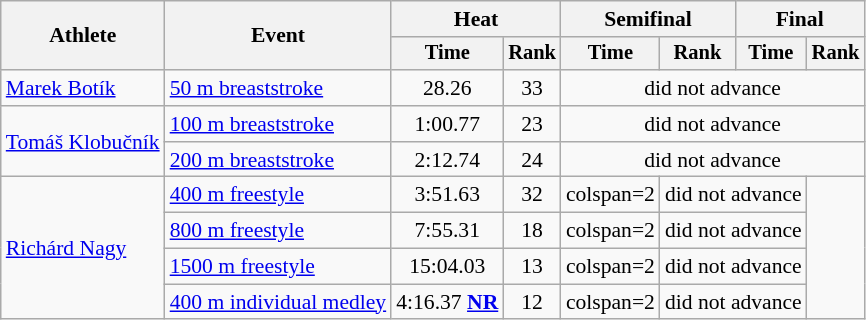<table class=wikitable style="font-size:90%">
<tr>
<th rowspan="2">Athlete</th>
<th rowspan="2">Event</th>
<th colspan="2">Heat</th>
<th colspan="2">Semifinal</th>
<th colspan="2">Final</th>
</tr>
<tr style="font-size:95%">
<th>Time</th>
<th>Rank</th>
<th>Time</th>
<th>Rank</th>
<th>Time</th>
<th>Rank</th>
</tr>
<tr align=center>
<td align=left><a href='#'>Marek Botík</a></td>
<td align=left><a href='#'>50 m breaststroke</a></td>
<td>28.26</td>
<td>33</td>
<td colspan=4>did not advance</td>
</tr>
<tr align=center>
<td align=left rowspan=2><a href='#'>Tomáš Klobučník</a></td>
<td align=left><a href='#'>100 m breaststroke</a></td>
<td>1:00.77</td>
<td>23</td>
<td colspan=4>did not advance</td>
</tr>
<tr align=center>
<td align=left><a href='#'>200 m breaststroke</a></td>
<td>2:12.74</td>
<td>24</td>
<td colspan=4>did not advance</td>
</tr>
<tr align=center>
<td align=left rowspan=4><a href='#'>Richárd Nagy</a></td>
<td align=left><a href='#'>400 m freestyle</a></td>
<td>3:51.63</td>
<td>32</td>
<td>colspan=2 </td>
<td colspan=2>did not advance</td>
</tr>
<tr align=center>
<td align=left><a href='#'>800 m freestyle</a></td>
<td>7:55.31</td>
<td>18</td>
<td>colspan=2 </td>
<td colspan=2>did not advance</td>
</tr>
<tr align=center>
<td align=left><a href='#'>1500 m freestyle</a></td>
<td>15:04.03</td>
<td>13</td>
<td>colspan=2 </td>
<td colspan=2>did not advance</td>
</tr>
<tr align=center>
<td align=left><a href='#'>400 m individual medley</a></td>
<td>4:16.37 <strong><a href='#'>NR</a></strong></td>
<td>12</td>
<td>colspan=2 </td>
<td colspan=2>did not advance</td>
</tr>
</table>
